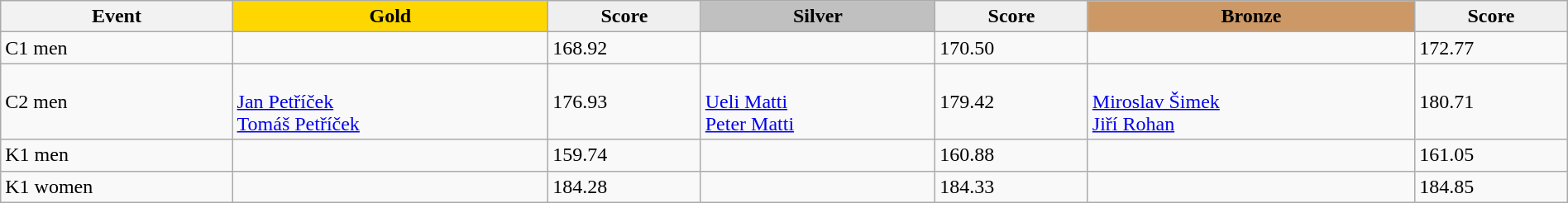<table class="wikitable" width=100%>
<tr>
<th>Event</th>
<td align=center bgcolor="gold"><strong>Gold</strong></td>
<td align=center bgcolor="EFEFEF"><strong>Score</strong></td>
<td align=center bgcolor="silver"><strong>Silver</strong></td>
<td align=center bgcolor="EFEFEF"><strong>Score</strong></td>
<td align=center bgcolor="CC9966"><strong>Bronze</strong></td>
<td align=center bgcolor="EFEFEF"><strong>Score</strong></td>
</tr>
<tr>
<td>C1 men</td>
<td></td>
<td>168.92</td>
<td></td>
<td>170.50</td>
<td></td>
<td>172.77</td>
</tr>
<tr>
<td>C2 men</td>
<td><br><a href='#'>Jan Petříček</a><br><a href='#'>Tomáš Petříček</a></td>
<td>176.93</td>
<td><br><a href='#'>Ueli Matti</a><br><a href='#'>Peter Matti</a></td>
<td>179.42</td>
<td><br><a href='#'>Miroslav Šimek</a><br><a href='#'>Jiří Rohan</a></td>
<td>180.71</td>
</tr>
<tr>
<td>K1 men</td>
<td></td>
<td>159.74</td>
<td></td>
<td>160.88</td>
<td></td>
<td>161.05</td>
</tr>
<tr>
<td>K1 women</td>
<td></td>
<td>184.28</td>
<td></td>
<td>184.33</td>
<td></td>
<td>184.85</td>
</tr>
</table>
